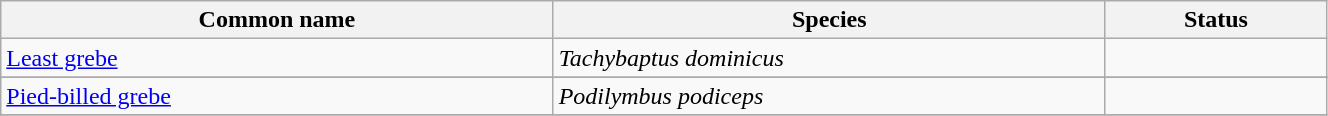<table width=70% class="wikitable">
<tr>
<th width=20%>Common name</th>
<th width=20%>Species</th>
<th width=8%>Status</th>
</tr>
<tr>
<td><a href='#'>Least grebe</a></td>
<td><em>Tachybaptus dominicus</em></td>
<td align=center></td>
</tr>
<tr>
</tr>
<tr>
<td><a href='#'>Pied-billed grebe</a></td>
<td><em>Podilymbus podiceps</em></td>
<td align=center></td>
</tr>
<tr>
</tr>
</table>
